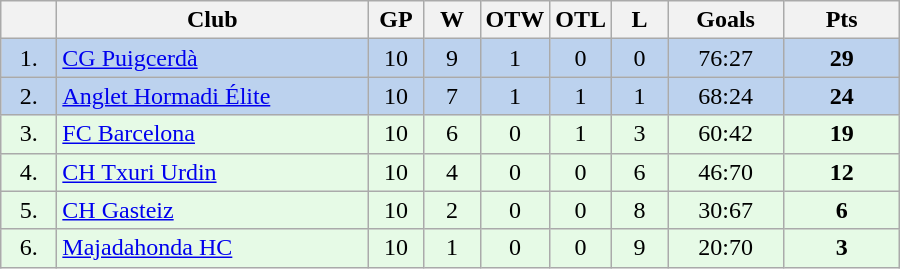<table class="wikitable">
<tr>
<th width="30"></th>
<th width="200">Club</th>
<th width="30">GP</th>
<th width="30">W</th>
<th width="30">OTW</th>
<th width="30">OTL</th>
<th width="30">L</th>
<th width="70">Goals</th>
<th width="70">Pts</th>
</tr>
<tr bgcolor="#BCD2EE" align="center">
<td>1.</td>
<td align="left"><a href='#'>CG Puigcerdà</a></td>
<td>10</td>
<td>9</td>
<td>1</td>
<td>0</td>
<td>0</td>
<td>76:27</td>
<td><strong>29</strong></td>
</tr>
<tr bgcolor="#BCD2EE" align="center">
<td>2.</td>
<td align="left"><a href='#'>Anglet Hormadi Élite</a></td>
<td>10</td>
<td>7</td>
<td>1</td>
<td>1</td>
<td>1</td>
<td>68:24</td>
<td><strong>24</strong></td>
</tr>
<tr bgcolor="#e6fae6" align="center">
<td>3.</td>
<td align="left"><a href='#'>FC Barcelona</a></td>
<td>10</td>
<td>6</td>
<td>0</td>
<td>1</td>
<td>3</td>
<td>60:42</td>
<td><strong>19</strong></td>
</tr>
<tr bgcolor="#e6fae6" align="center">
<td>4.</td>
<td align="left"><a href='#'>CH Txuri Urdin</a></td>
<td>10</td>
<td>4</td>
<td>0</td>
<td>0</td>
<td>6</td>
<td>46:70</td>
<td><strong>12</strong></td>
</tr>
<tr bgcolor="#e6fae6" align="center">
<td>5.</td>
<td align="left"><a href='#'>CH Gasteiz</a></td>
<td>10</td>
<td>2</td>
<td>0</td>
<td>0</td>
<td>8</td>
<td>30:67</td>
<td><strong>6</strong></td>
</tr>
<tr bgcolor="#e6fae6" align="center">
<td>6.</td>
<td align="left"><a href='#'>Majadahonda HC</a></td>
<td>10</td>
<td>1</td>
<td>0</td>
<td>0</td>
<td>9</td>
<td>20:70</td>
<td><strong>3</strong></td>
</tr>
</table>
